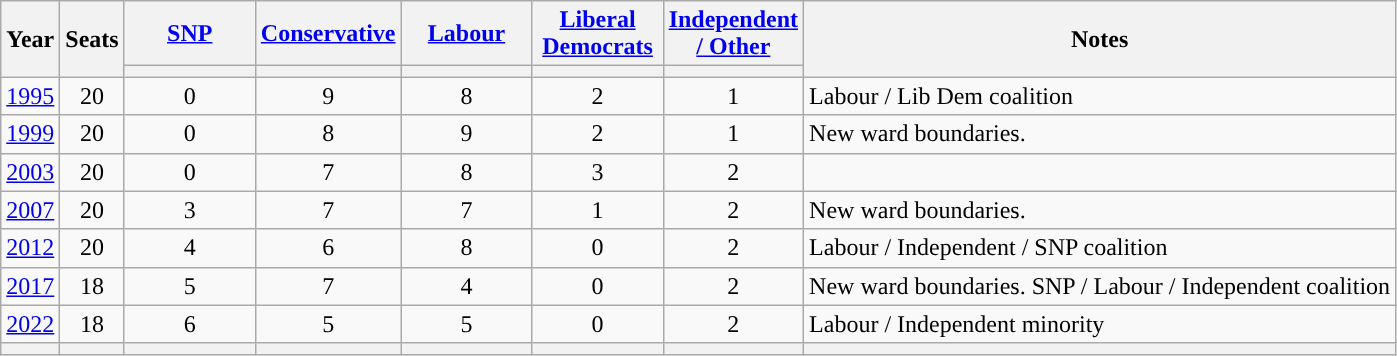<table class="wikitable" style=text-align:center>
<tr>
<th rowspan=2><strong>Year</strong></th>
<th rowspan=2><strong>Seats</strong></th>
<th width="80"><a href='#'><strong>SNP</strong></a></th>
<th width="80"><a href='#'><strong>Conservative</strong></a></th>
<th width="80"><a href='#'><strong>Labour</strong></a></th>
<th width="80"><a href='#'><strong>Liberal Democrats</strong></a></th>
<th width="80"><a href='#'><strong>Independent / Other</strong></a></th>
<th rowspan=2><strong>Notes</strong></th>
</tr>
<tr>
<th style="background-color: "></th>
<th style="background-color: "></th>
<th style="background-color: "></th>
<th style="background-color: "></th>
<th style="background-color: "></th>
</tr>
<tr>
<td><a href='#'>1995</a></td>
<td>20</td>
<td>0</td>
<td>9</td>
<td>8</td>
<td>2</td>
<td>1</td>
<td align=left>Labour / Lib Dem coalition</td>
</tr>
<tr>
<td><a href='#'>1999</a></td>
<td>20</td>
<td>0</td>
<td>8</td>
<td>9</td>
<td>2</td>
<td>1</td>
<td align=left>New ward boundaries.</td>
</tr>
<tr>
<td><a href='#'>2003</a></td>
<td>20</td>
<td>0</td>
<td>7</td>
<td>8</td>
<td>3</td>
<td>2</td>
<td align=left></td>
</tr>
<tr>
<td><a href='#'>2007</a></td>
<td>20</td>
<td>3</td>
<td>7</td>
<td>7</td>
<td>1</td>
<td>2</td>
<td align=left>New ward boundaries.</td>
</tr>
<tr>
<td><a href='#'>2012</a></td>
<td>20</td>
<td>4</td>
<td>6</td>
<td>8</td>
<td>0</td>
<td>2</td>
<td align=left>Labour / Independent / SNP coalition</td>
</tr>
<tr>
<td><a href='#'>2017</a></td>
<td>18</td>
<td>5</td>
<td>7</td>
<td>4</td>
<td>0</td>
<td>2</td>
<td align=left>New ward boundaries. SNP / Labour / Independent coalition</td>
</tr>
<tr>
<td><a href='#'>2022</a></td>
<td>18</td>
<td>6</td>
<td>5</td>
<td>5</td>
<td>0</td>
<td>2</td>
<td align=left>Labour / Independent minority</td>
</tr>
<tr>
<th></th>
<th></th>
<th style="background-color: "></th>
<th style="background-color: "></th>
<th style="background-color: "></th>
<th style="background-color: "></th>
<th style="background-color: "></th>
<th></th>
</tr>
</table>
